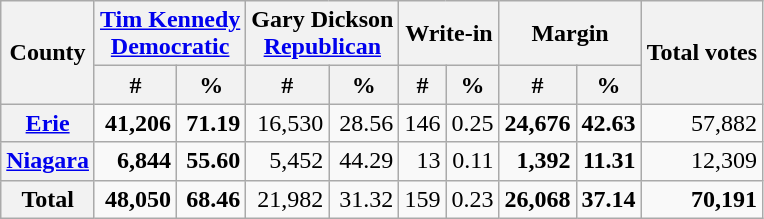<table class="wikitable sortable" style="text-align:right">
<tr>
<th rowspan="2">County</th>
<th colspan="2"><a href='#'>Tim Kennedy</a><br><a href='#'>Democratic</a></th>
<th colspan="2">Gary Dickson<br><a href='#'>Republican</a></th>
<th colspan="2">Write-in</th>
<th colspan="2">Margin</th>
<th rowspan="2">Total votes</th>
</tr>
<tr>
<th data-sort-type="number">#</th>
<th data-sort-type="number">%</th>
<th data-sort-type="number">#</th>
<th data-sort-type="number">%</th>
<th data-sort-type="number">#</th>
<th data-sort-type="number">%</th>
<th data-sort-type="number">#</th>
<th data-sort-type="number">%</th>
</tr>
<tr>
<th><a href='#'>Erie</a></th>
<td><strong>41,206</strong></td>
<td><strong>71.19</strong></td>
<td>16,530</td>
<td>28.56</td>
<td>146</td>
<td>0.25</td>
<td><strong>24,676</strong></td>
<td><strong>42.63</strong></td>
<td>57,882</td>
</tr>
<tr>
<th><a href='#'>Niagara</a></th>
<td><strong>6,844</strong></td>
<td><strong>55.60</strong></td>
<td>5,452</td>
<td>44.29</td>
<td>13</td>
<td>0.11</td>
<td><strong>1,392</strong></td>
<td><strong>11.31</strong></td>
<td>12,309</td>
</tr>
<tr>
<th>Total</th>
<td><strong>48,050</strong></td>
<td><strong>68.46</strong></td>
<td>21,982</td>
<td>31.32</td>
<td>159</td>
<td>0.23</td>
<td><strong>26,068</strong></td>
<td><strong>37.14</strong></td>
<td><strong>70,191</strong></td>
</tr>
</table>
